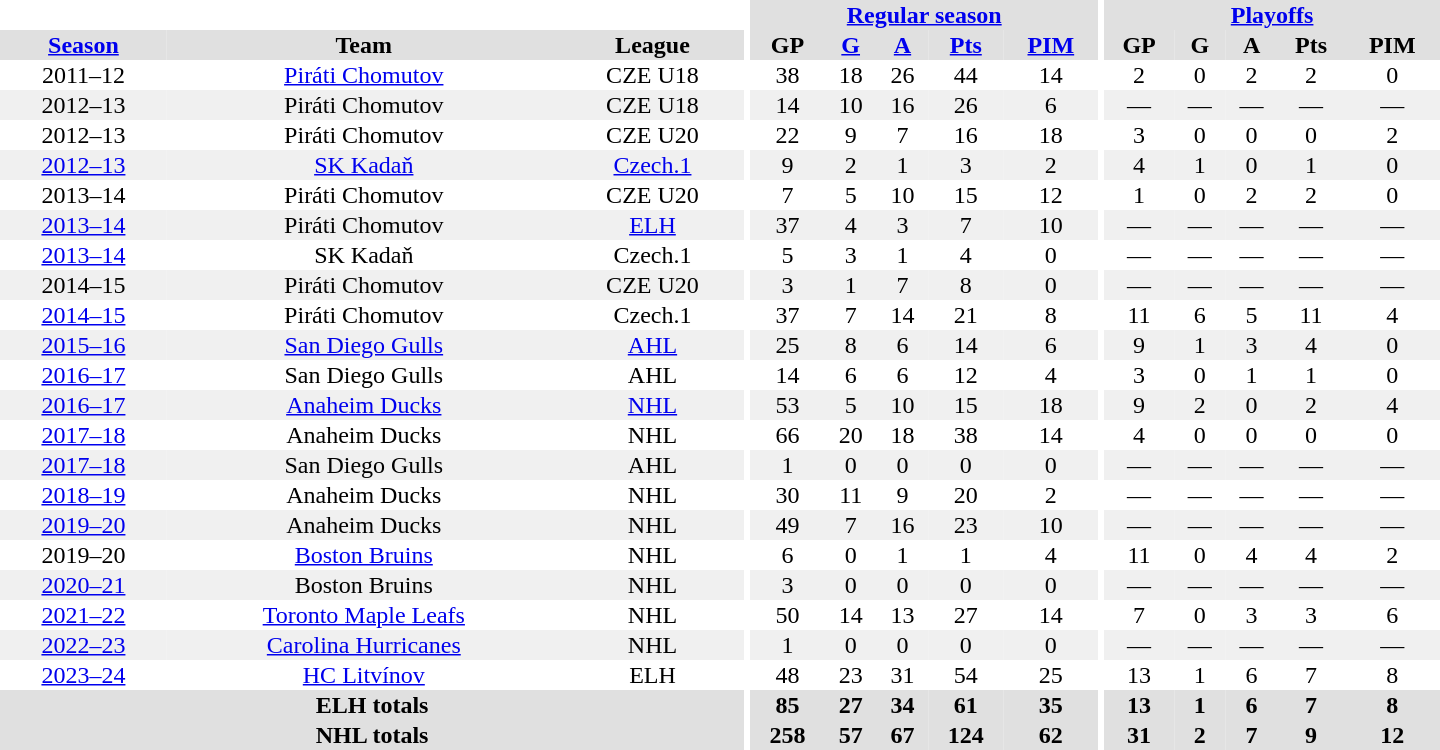<table border="0" cellpadding="1" cellspacing="0" style="text-align:center; width:60em">
<tr bgcolor="#e0e0e0">
<th colspan="3" bgcolor="#ffffff"></th>
<th rowspan="99" bgcolor="#ffffff"></th>
<th colspan="5"><a href='#'>Regular season</a></th>
<th rowspan="99" bgcolor="#ffffff"></th>
<th colspan="5"><a href='#'>Playoffs</a></th>
</tr>
<tr bgcolor="#e0e0e0">
<th><a href='#'>Season</a></th>
<th>Team</th>
<th>League</th>
<th>GP</th>
<th><a href='#'>G</a></th>
<th><a href='#'>A</a></th>
<th><a href='#'>Pts</a></th>
<th><a href='#'>PIM</a></th>
<th>GP</th>
<th>G</th>
<th>A</th>
<th>Pts</th>
<th>PIM</th>
</tr>
<tr>
<td>2011–12</td>
<td><a href='#'>Piráti Chomutov</a></td>
<td>CZE U18</td>
<td>38</td>
<td>18</td>
<td>26</td>
<td>44</td>
<td>14</td>
<td>2</td>
<td>0</td>
<td>2</td>
<td>2</td>
<td>0</td>
</tr>
<tr style="background:#f0f0f0;">
<td>2012–13</td>
<td>Piráti Chomutov</td>
<td>CZE U18</td>
<td>14</td>
<td>10</td>
<td>16</td>
<td>26</td>
<td>6</td>
<td>—</td>
<td>—</td>
<td>—</td>
<td>—</td>
<td>—</td>
</tr>
<tr>
<td>2012–13</td>
<td>Piráti Chomutov</td>
<td>CZE U20</td>
<td>22</td>
<td>9</td>
<td>7</td>
<td>16</td>
<td>18</td>
<td>3</td>
<td>0</td>
<td>0</td>
<td>0</td>
<td>2</td>
</tr>
<tr style="background:#f0f0f0;">
<td><a href='#'>2012–13</a></td>
<td><a href='#'>SK Kadaň</a></td>
<td><a href='#'>Czech.1</a></td>
<td>9</td>
<td>2</td>
<td>1</td>
<td>3</td>
<td>2</td>
<td>4</td>
<td>1</td>
<td>0</td>
<td>1</td>
<td>0</td>
</tr>
<tr>
<td>2013–14</td>
<td>Piráti Chomutov</td>
<td>CZE U20</td>
<td>7</td>
<td>5</td>
<td>10</td>
<td>15</td>
<td>12</td>
<td>1</td>
<td>0</td>
<td>2</td>
<td>2</td>
<td>0</td>
</tr>
<tr style="background:#f0f0f0;">
<td><a href='#'>2013–14</a></td>
<td>Piráti Chomutov</td>
<td><a href='#'>ELH</a></td>
<td>37</td>
<td>4</td>
<td>3</td>
<td>7</td>
<td>10</td>
<td>—</td>
<td>—</td>
<td>—</td>
<td>—</td>
<td>—</td>
</tr>
<tr>
<td><a href='#'>2013–14</a></td>
<td>SK Kadaň</td>
<td>Czech.1</td>
<td>5</td>
<td>3</td>
<td>1</td>
<td>4</td>
<td>0</td>
<td>—</td>
<td>—</td>
<td>—</td>
<td>—</td>
<td>—</td>
</tr>
<tr style="background:#f0f0f0;">
<td>2014–15</td>
<td>Piráti Chomutov</td>
<td>CZE U20</td>
<td>3</td>
<td>1</td>
<td>7</td>
<td>8</td>
<td>0</td>
<td>—</td>
<td>—</td>
<td>—</td>
<td>—</td>
<td>—</td>
</tr>
<tr>
<td><a href='#'>2014–15</a></td>
<td>Piráti Chomutov</td>
<td>Czech.1</td>
<td>37</td>
<td>7</td>
<td>14</td>
<td>21</td>
<td>8</td>
<td>11</td>
<td>6</td>
<td>5</td>
<td>11</td>
<td>4</td>
</tr>
<tr style="background:#f0f0f0;">
<td><a href='#'>2015–16</a></td>
<td><a href='#'>San Diego Gulls</a></td>
<td><a href='#'>AHL</a></td>
<td>25</td>
<td>8</td>
<td>6</td>
<td>14</td>
<td>6</td>
<td>9</td>
<td>1</td>
<td>3</td>
<td>4</td>
<td>0</td>
</tr>
<tr>
<td><a href='#'>2016–17</a></td>
<td>San Diego Gulls</td>
<td>AHL</td>
<td>14</td>
<td>6</td>
<td>6</td>
<td>12</td>
<td>4</td>
<td>3</td>
<td>0</td>
<td>1</td>
<td>1</td>
<td>0</td>
</tr>
<tr style="background:#f0f0f0;">
<td><a href='#'>2016–17</a></td>
<td><a href='#'>Anaheim Ducks</a></td>
<td><a href='#'>NHL</a></td>
<td>53</td>
<td>5</td>
<td>10</td>
<td>15</td>
<td>18</td>
<td>9</td>
<td>2</td>
<td>0</td>
<td>2</td>
<td>4</td>
</tr>
<tr>
<td><a href='#'>2017–18</a></td>
<td>Anaheim Ducks</td>
<td>NHL</td>
<td>66</td>
<td>20</td>
<td>18</td>
<td>38</td>
<td>14</td>
<td>4</td>
<td>0</td>
<td>0</td>
<td>0</td>
<td>0</td>
</tr>
<tr style="background:#f0f0f0;">
<td><a href='#'>2017–18</a></td>
<td>San Diego Gulls</td>
<td>AHL</td>
<td>1</td>
<td>0</td>
<td>0</td>
<td>0</td>
<td>0</td>
<td>—</td>
<td>—</td>
<td>—</td>
<td>—</td>
<td>—</td>
</tr>
<tr>
<td><a href='#'>2018–19</a></td>
<td>Anaheim Ducks</td>
<td>NHL</td>
<td>30</td>
<td>11</td>
<td>9</td>
<td>20</td>
<td>2</td>
<td>—</td>
<td>—</td>
<td>—</td>
<td>—</td>
<td>—</td>
</tr>
<tr style="background:#f0f0f0;">
<td><a href='#'>2019–20</a></td>
<td>Anaheim Ducks</td>
<td>NHL</td>
<td>49</td>
<td>7</td>
<td>16</td>
<td>23</td>
<td>10</td>
<td>—</td>
<td>—</td>
<td>—</td>
<td>—</td>
<td>—</td>
</tr>
<tr>
<td>2019–20</td>
<td><a href='#'>Boston Bruins</a></td>
<td>NHL</td>
<td>6</td>
<td>0</td>
<td>1</td>
<td>1</td>
<td>4</td>
<td>11</td>
<td>0</td>
<td>4</td>
<td>4</td>
<td>2</td>
</tr>
<tr style="background:#f0f0f0;">
<td><a href='#'>2020–21</a></td>
<td>Boston Bruins</td>
<td>NHL</td>
<td>3</td>
<td>0</td>
<td>0</td>
<td>0</td>
<td>0</td>
<td>—</td>
<td>—</td>
<td>—</td>
<td>—</td>
<td>—</td>
</tr>
<tr>
<td><a href='#'>2021–22</a></td>
<td><a href='#'>Toronto Maple Leafs</a></td>
<td>NHL</td>
<td>50</td>
<td>14</td>
<td>13</td>
<td>27</td>
<td>14</td>
<td>7</td>
<td>0</td>
<td>3</td>
<td>3</td>
<td>6</td>
</tr>
<tr style="background:#f0f0f0;">
<td><a href='#'>2022–23</a></td>
<td><a href='#'>Carolina Hurricanes</a></td>
<td>NHL</td>
<td>1</td>
<td>0</td>
<td>0</td>
<td>0</td>
<td>0</td>
<td>—</td>
<td>—</td>
<td>—</td>
<td>—</td>
<td>—</td>
</tr>
<tr>
<td><a href='#'>2023–24</a></td>
<td><a href='#'>HC Litvínov</a></td>
<td>ELH</td>
<td>48</td>
<td>23</td>
<td>31</td>
<td>54</td>
<td>25</td>
<td>13</td>
<td>1</td>
<td>6</td>
<td>7</td>
<td>8</td>
</tr>
<tr style="background:#e0e0e0;">
<th colspan="3">ELH totals</th>
<th>85</th>
<th>27</th>
<th>34</th>
<th>61</th>
<th>35</th>
<th>13</th>
<th>1</th>
<th>6</th>
<th>7</th>
<th>8</th>
</tr>
<tr style="background:#e0e0e0;">
<th colspan="3">NHL totals</th>
<th>258</th>
<th>57</th>
<th>67</th>
<th>124</th>
<th>62</th>
<th>31</th>
<th>2</th>
<th>7</th>
<th>9</th>
<th>12</th>
</tr>
</table>
